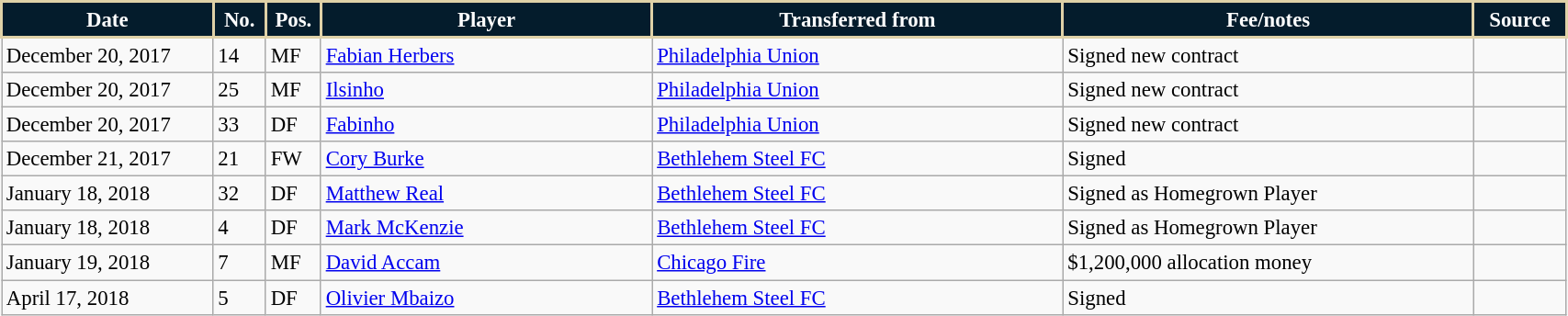<table class="wikitable sortable" style="width:90%; text-align:center; font-size:95%; text-align:left;">
<tr>
<th style="background:#041C2C; color:#FFFFFF; border:2px solid #DFD1A7; width:125px;"><strong>Date</strong></th>
<th style="background:#041C2C; color:#FFFFFF; border:2px solid #DFD1A7; width:25px;"><strong>No.</strong></th>
<th style="background:#041C2C; color:#FFFFFF; border:2px solid #DFD1A7; width:25px;"><strong>Pos.</strong></th>
<th style="background:#041C2C; color:#FFFFFF; border:2px solid #DFD1A7; width:200px;"><strong>Player</strong></th>
<th style="background:#041C2C; color:#FFFFFF; border:2px solid #DFD1A7; width:250px;"><strong>Transferred from</strong></th>
<th style="background:#041C2C; color:#FFFFFF; border:2px solid #DFD1A7; width:250px;"><strong>Fee/notes</strong></th>
<th style="background:#041C2C; color:#FFFFFF; border:2px solid #DFD1A7; width:50px;"><strong>Source</strong></th>
</tr>
<tr>
<td>December 20, 2017</td>
<td>14</td>
<td>MF</td>
<td> <a href='#'>Fabian Herbers</a></td>
<td> <a href='#'>Philadelphia Union</a></td>
<td>Signed new contract</td>
<td></td>
</tr>
<tr>
<td>December 20, 2017</td>
<td>25</td>
<td>MF</td>
<td> <a href='#'>Ilsinho</a></td>
<td> <a href='#'>Philadelphia Union</a></td>
<td>Signed new contract</td>
<td></td>
</tr>
<tr>
<td>December 20, 2017</td>
<td>33</td>
<td>DF</td>
<td> <a href='#'>Fabinho</a></td>
<td> <a href='#'>Philadelphia Union</a></td>
<td>Signed new contract</td>
<td></td>
</tr>
<tr>
<td>December 21, 2017</td>
<td>21</td>
<td>FW</td>
<td> <a href='#'>Cory Burke</a></td>
<td> <a href='#'>Bethlehem Steel FC</a></td>
<td>Signed</td>
<td></td>
</tr>
<tr>
<td>January 18, 2018</td>
<td>32</td>
<td>DF</td>
<td> <a href='#'>Matthew Real</a></td>
<td> <a href='#'>Bethlehem Steel FC</a></td>
<td>Signed as Homegrown Player</td>
<td></td>
</tr>
<tr>
<td>January 18, 2018</td>
<td>4</td>
<td>DF</td>
<td> <a href='#'>Mark McKenzie</a></td>
<td> <a href='#'>Bethlehem Steel FC</a></td>
<td>Signed as Homegrown Player</td>
<td></td>
</tr>
<tr>
<td>January 19, 2018</td>
<td>7</td>
<td>MF</td>
<td> <a href='#'>David Accam</a></td>
<td> <a href='#'>Chicago Fire</a></td>
<td>$1,200,000 allocation money</td>
<td></td>
</tr>
<tr>
<td>April 17, 2018</td>
<td>5</td>
<td>DF</td>
<td> <a href='#'>Olivier Mbaizo</a></td>
<td> <a href='#'>Bethlehem Steel FC</a></td>
<td>Signed</td>
<td></td>
</tr>
</table>
